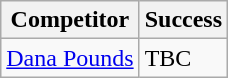<table class="wikitable">
<tr>
<th>Competitor</th>
<th>Success</th>
</tr>
<tr>
<td><a href='#'>Dana Pounds</a></td>
<td>TBC</td>
</tr>
</table>
